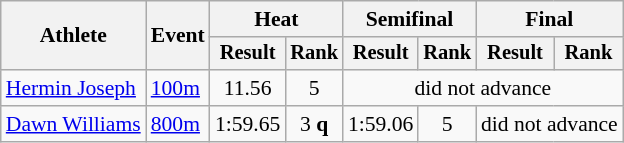<table class=wikitable style="font-size:90%">
<tr>
<th rowspan="2">Athlete</th>
<th rowspan="2">Event</th>
<th colspan="2">Heat</th>
<th colspan="2">Semifinal</th>
<th colspan="2">Final</th>
</tr>
<tr style="font-size:95%">
<th>Result</th>
<th>Rank</th>
<th>Result</th>
<th>Rank</th>
<th>Result</th>
<th>Rank</th>
</tr>
<tr align=center>
<td align=left><a href='#'>Hermin Joseph</a></td>
<td align=left><a href='#'>100m</a></td>
<td>11.56</td>
<td>5</td>
<td colspan=4>did not advance</td>
</tr>
<tr align=center>
<td align=left><a href='#'>Dawn Williams</a></td>
<td align=left><a href='#'>800m</a></td>
<td>1:59.65</td>
<td>3 <strong>q</strong></td>
<td>1:59.06</td>
<td>5</td>
<td colspan=2>did not advance</td>
</tr>
</table>
